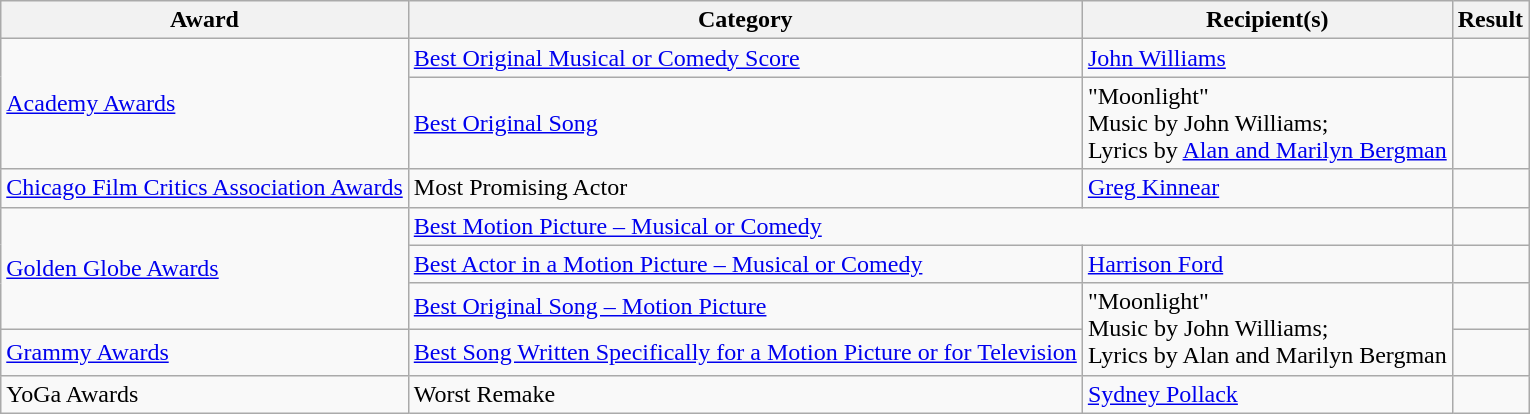<table class="wikitable sortable plainrowheaders">
<tr>
<th>Award</th>
<th>Category</th>
<th>Recipient(s)</th>
<th>Result</th>
</tr>
<tr>
<td rowspan="2"><a href='#'>Academy Awards</a></td>
<td><a href='#'>Best Original Musical or Comedy Score</a></td>
<td><a href='#'>John Williams</a></td>
<td></td>
</tr>
<tr>
<td><a href='#'>Best Original Song</a></td>
<td>"Moonlight" <br> Music by John Williams; <br> Lyrics by <a href='#'>Alan and Marilyn Bergman</a></td>
<td></td>
</tr>
<tr>
<td><a href='#'>Chicago Film Critics Association Awards</a></td>
<td>Most Promising Actor</td>
<td><a href='#'>Greg Kinnear</a></td>
<td></td>
</tr>
<tr>
<td rowspan="3"><a href='#'>Golden Globe Awards</a></td>
<td colspan="2"><a href='#'>Best Motion Picture – Musical or Comedy</a></td>
<td></td>
</tr>
<tr>
<td><a href='#'>Best Actor in a Motion Picture – Musical or Comedy</a></td>
<td><a href='#'>Harrison Ford</a></td>
<td></td>
</tr>
<tr>
<td><a href='#'>Best Original Song – Motion Picture</a></td>
<td rowspan="2">"Moonlight" <br> Music by John Williams; <br> Lyrics by Alan and Marilyn Bergman</td>
<td></td>
</tr>
<tr>
<td><a href='#'>Grammy Awards</a></td>
<td><a href='#'>Best Song Written Specifically for a Motion Picture or for Television</a></td>
<td></td>
</tr>
<tr>
<td>YoGa Awards</td>
<td>Worst Remake</td>
<td><a href='#'>Sydney Pollack</a></td>
<td></td>
</tr>
</table>
